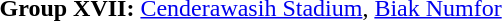<table>
<tr>
<td><strong>Group XVII:</strong> <a href='#'>Cenderawasih Stadium</a>, <a href='#'>Biak Numfor</a><br></td>
</tr>
</table>
